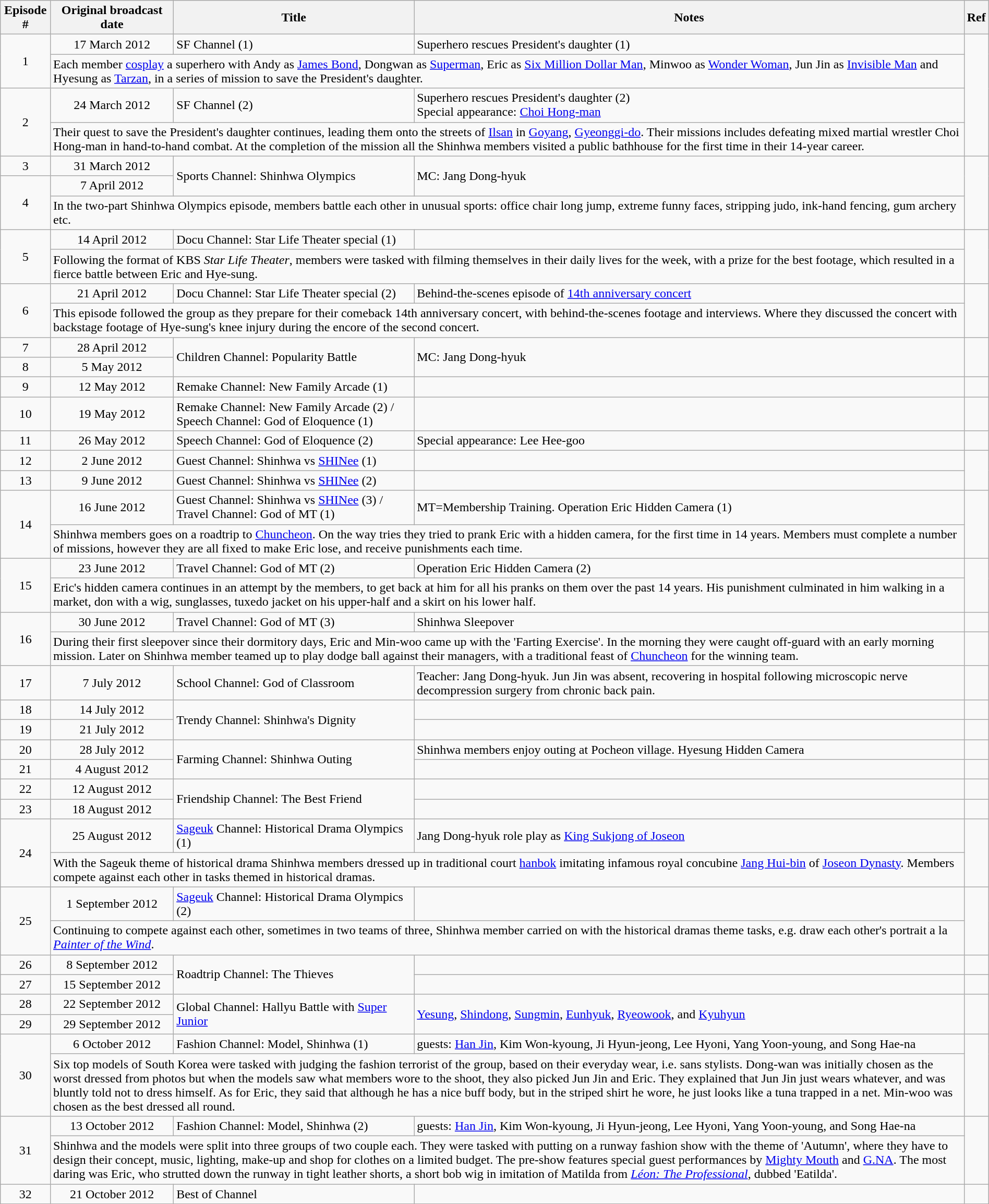<table class="wikitable" style="text-align:center; width:100%;">
<tr>
<th>Episode #</th>
<th width="150px">Original broadcast date</th>
<th width="300px">Title</th>
<th>Notes</th>
<th>Ref</th>
</tr>
<tr>
<td rowspan=2>1</td>
<td>17 March 2012</td>
<td align=left>SF Channel (1)</td>
<td align=left>Superhero rescues President's daughter (1)</td>
<td rowspan=4></td>
</tr>
<tr>
<td colspan=3 align=left>Each member <a href='#'>cosplay</a> a superhero with Andy as <a href='#'>James Bond</a>, Dongwan as <a href='#'>Superman</a>, Eric as <a href='#'>Six Million Dollar Man</a>, Minwoo as <a href='#'>Wonder Woman</a>, Jun Jin as <a href='#'>Invisible Man</a> and Hyesung as <a href='#'>Tarzan</a>, in a series of mission to save the President's daughter.</td>
</tr>
<tr>
<td rowspan=2>2</td>
<td>24 March 2012</td>
<td align=left>SF Channel (2)</td>
<td align=left>Superhero rescues President's daughter (2)<br>Special appearance: <a href='#'>Choi Hong-man</a></td>
</tr>
<tr>
<td colspan=3 align=left>Their quest to save the President's daughter continues, leading them onto the streets of <a href='#'>Ilsan</a> in <a href='#'>Goyang</a>, <a href='#'>Gyeonggi-do</a>. Their missions includes defeating mixed martial wrestler Choi Hong-man in hand-to-hand combat. At the completion of the mission all the Shinhwa members visited a public bathhouse for the first time in their 14-year career.</td>
</tr>
<tr>
<td>3</td>
<td>31 March 2012</td>
<td align=left rowspan=2>Sports Channel: Shinhwa Olympics</td>
<td rowspan=2 align=left>MC: Jang Dong-hyuk</td>
<td rowspan=3></td>
</tr>
<tr>
<td rowspan=2>4</td>
<td>7 April 2012</td>
</tr>
<tr>
<td colspan=3 align=left>In the two-part Shinhwa Olympics episode, members battle each other in unusual sports: office chair long jump, extreme funny faces, stripping judo, ink-hand fencing, gum archery etc.</td>
</tr>
<tr>
<td rowspan=2>5</td>
<td>14 April 2012</td>
<td align=left>Docu Channel: Star Life Theater special (1)</td>
<td></td>
<td rowspan=2></td>
</tr>
<tr>
<td colspan=3 align=left>Following the format of KBS <em>Star Life Theater</em>, members were tasked with filming themselves in their daily lives for the week, with a prize for the best footage, which resulted in a fierce battle between Eric and Hye-sung.</td>
</tr>
<tr>
<td rowspan=2>6</td>
<td>21 April 2012</td>
<td align=left>Docu Channel: Star Life Theater special (2)</td>
<td align=left>Behind-the-scenes episode of <a href='#'>14th anniversary concert</a></td>
<td rowspan=2></td>
</tr>
<tr>
<td colspan=3 align=left>This episode followed the group as they prepare for their comeback 14th anniversary concert, with behind-the-scenes footage and interviews. Where they discussed the concert with backstage footage of Hye-sung's knee injury during the encore of the second concert.</td>
</tr>
<tr>
<td>7</td>
<td>28 April 2012</td>
<td rowspan=2 align=left>Children Channel: Popularity Battle</td>
<td rowspan=2 align=left>MC: Jang Dong-hyuk</td>
<td rowspan=2></td>
</tr>
<tr>
<td>8</td>
<td>5 May 2012</td>
</tr>
<tr>
<td>9</td>
<td>12 May 2012</td>
<td align=left>Remake Channel: New Family Arcade (1)</td>
<td></td>
<td></td>
</tr>
<tr>
<td>10</td>
<td>19 May 2012</td>
<td align=left>Remake Channel: New Family Arcade (2) /<br>Speech Channel: God of Eloquence (1)</td>
<td></td>
<td></td>
</tr>
<tr>
<td>11</td>
<td>26 May 2012</td>
<td align=left>Speech Channel: God of Eloquence (2)</td>
<td align=left>Special appearance: Lee Hee-goo</td>
<td></td>
</tr>
<tr>
<td>12</td>
<td>2 June 2012</td>
<td align=left>Guest Channel: Shinhwa vs <a href='#'>SHINee</a> (1)</td>
<td></td>
<td rowspan=2></td>
</tr>
<tr>
<td>13</td>
<td>9 June 2012</td>
<td align=left>Guest Channel: Shinhwa vs <a href='#'>SHINee</a> (2)</td>
<td></td>
</tr>
<tr>
<td rowspan=2>14</td>
<td>16 June 2012</td>
<td align=left>Guest Channel: Shinhwa vs <a href='#'>SHINee</a> (3) /<br>Travel Channel: God of MT (1)</td>
<td align=left>MT=Membership Training. Operation Eric Hidden Camera (1)</td>
<td rowspan=2></td>
</tr>
<tr>
<td colspan=3 align=left>Shinhwa members goes on a roadtrip to <a href='#'>Chuncheon</a>. On the way tries they tried to prank Eric with a hidden camera, for the first time in 14 years. Members must complete a number of missions, however they are all fixed to make Eric lose, and receive punishments each time.</td>
</tr>
<tr>
<td rowspan=2>15</td>
<td>23 June 2012</td>
<td align=left>Travel Channel: God of MT (2)</td>
<td align=left>Operation Eric Hidden Camera (2)</td>
<td rowspan=2></td>
</tr>
<tr>
<td colspan=3 align=left>Eric's hidden camera continues in an attempt by the members, to get back at him for all his pranks on them over the past 14 years. His punishment culminated in him walking in a market, don with a wig, sunglasses, tuxedo jacket on his upper-half and a skirt on his lower half.</td>
</tr>
<tr>
<td rowspan=2>16</td>
<td>30 June 2012</td>
<td align=left>Travel Channel: God of MT (3)</td>
<td align=left>Shinhwa Sleepover</td>
<td></td>
</tr>
<tr>
<td colspan=3 align=left>During their first sleepover since their dormitory days, Eric and Min-woo came up with the 'Farting Exercise'. In the morning they were caught off-guard with an early morning mission. Later on Shinhwa member teamed up to play dodge ball against their managers, with a traditional feast of <a href='#'>Chuncheon</a> for the winning team.</td>
<td></td>
</tr>
<tr>
<td>17</td>
<td>7 July 2012</td>
<td align=left>School Channel: God of Classroom</td>
<td align=left>Teacher: Jang Dong-hyuk. Jun Jin was absent, recovering in hospital following microscopic nerve decompression surgery from chronic back pain.</td>
<td></td>
</tr>
<tr>
<td>18</td>
<td>14 July 2012</td>
<td align=left rowspan=2>Trendy Channel: Shinhwa's Dignity</td>
<td></td>
<td></td>
</tr>
<tr>
<td>19</td>
<td>21 July 2012</td>
<td></td>
<td></td>
</tr>
<tr>
<td>20</td>
<td>28 July 2012</td>
<td align=left rowspan=2>Farming Channel: Shinhwa Outing</td>
<td align=left>Shinhwa members enjoy outing at Pocheon village. Hyesung Hidden Camera</td>
<td></td>
</tr>
<tr>
<td>21</td>
<td>4 August 2012</td>
<td></td>
<td></td>
</tr>
<tr>
<td>22</td>
<td>12 August 2012</td>
<td align=left rowspan=2>Friendship Channel: The Best Friend</td>
<td></td>
<td></td>
</tr>
<tr>
<td>23</td>
<td>18 August 2012</td>
<td></td>
<td></td>
</tr>
<tr>
<td rowspan=2>24</td>
<td>25 August 2012</td>
<td align=left><a href='#'>Sageuk</a> Channel: Historical Drama Olympics (1)</td>
<td align=left>Jang Dong-hyuk role play as <a href='#'>King Sukjong of Joseon</a></td>
<td rowspan=2></td>
</tr>
<tr>
<td colspan=3 align=left>With the Sageuk theme of historical drama Shinhwa members dressed up in traditional court <a href='#'>hanbok</a> imitating infamous royal concubine <a href='#'>Jang Hui-bin</a> of <a href='#'>Joseon Dynasty</a>. Members compete against each other in tasks themed in historical dramas.</td>
</tr>
<tr>
<td rowspan=2>25</td>
<td>1 September 2012</td>
<td align=left><a href='#'>Sageuk</a> Channel: Historical Drama Olympics (2)</td>
<td></td>
<td rowspan=2></td>
</tr>
<tr>
<td colspan=3 align=left>Continuing to compete against each other, sometimes in two teams of three, Shinhwa member carried on with the historical dramas theme tasks, e.g. draw each other's portrait a la <em><a href='#'>Painter of the Wind</a></em>.</td>
</tr>
<tr>
<td>26</td>
<td>8 September 2012</td>
<td align=left rowspan=2>Roadtrip Channel: The Thieves</td>
<td></td>
<td></td>
</tr>
<tr>
<td>27</td>
<td>15 September 2012</td>
<td></td>
<td></td>
</tr>
<tr>
<td>28</td>
<td>22 September 2012</td>
<td rowspan=2 align=left>Global Channel: Hallyu Battle with <a href='#'>Super Junior</a></td>
<td rowspan=2 align=left><a href='#'>Yesung</a>, <a href='#'>Shindong</a>, <a href='#'>Sungmin</a>, <a href='#'>Eunhyuk</a>, <a href='#'>Ryeowook</a>, and <a href='#'>Kyuhyun</a></td>
<td rowspan=2></td>
</tr>
<tr>
<td>29</td>
<td>29 September 2012</td>
</tr>
<tr>
<td rowspan=2>30</td>
<td>6 October 2012</td>
<td align=left>Fashion Channel: Model, Shinhwa (1)</td>
<td align=left>guests: <a href='#'>Han Jin</a>, Kim Won-kyoung, Ji Hyun-jeong, Lee Hyoni, Yang Yoon-young, and Song Hae-na</td>
<td rowspan=2></td>
</tr>
<tr>
<td colspan=3 align=left>Six top models of South Korea were tasked with judging the fashion terrorist of the group, based on their everyday wear, i.e. sans stylists. Dong-wan was initially chosen as the worst dressed from photos but when the models saw what members wore to the shoot, they also picked Jun Jin and Eric. They explained that Jun Jin just wears whatever, and was bluntly told not to dress himself. As for Eric, they said that although he has a nice buff body, but in the striped shirt he wore, he just looks like a tuna trapped in a net. Min-woo was chosen as the best dressed all round.</td>
</tr>
<tr>
<td rowspan=2>31</td>
<td>13 October 2012</td>
<td align=left>Fashion Channel: Model, Shinhwa (2)</td>
<td align=left>guests: <a href='#'>Han Jin</a>, Kim Won-kyoung, Ji Hyun-jeong, Lee Hyoni, Yang Yoon-young, and Song Hae-na</td>
<td rowspan=2></td>
</tr>
<tr>
<td colspan=3 align=left>Shinhwa and the models were split into three groups of two couple each. They were tasked with putting on a runway fashion show with the theme of 'Autumn', where they have to design their concept, music, lighting, make-up and shop for clothes on a limited budget. The pre-show features special guest performances by <a href='#'>Mighty Mouth</a> and <a href='#'>G.NA</a>. The most daring was Eric, who strutted down the runway in tight leather shorts, a short bob wig in imitation of Matilda from <em><a href='#'>Léon: The Professional</a></em>, dubbed 'Eatilda'.</td>
</tr>
<tr>
<td>32</td>
<td>21 October 2012</td>
<td align=left>Best of Channel</td>
<td></td>
<td></td>
</tr>
</table>
